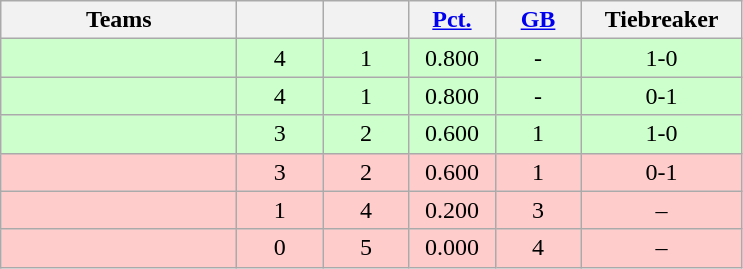<table class="wikitable" style="text-align:center;">
<tr>
<th width=150px>Teams</th>
<th width=50px></th>
<th width=50px></th>
<th width=50px><a href='#'>Pct.</a></th>
<th width=50px><a href='#'>GB</a></th>
<th width=100>Tiebreaker</th>
</tr>
<tr style="background-color:#cfc">
<td align=left></td>
<td>4</td>
<td>1</td>
<td>0.800</td>
<td>-</td>
<td>1-0</td>
</tr>
<tr style="background-color:#cfc">
<td align=left></td>
<td>4</td>
<td>1</td>
<td>0.800</td>
<td>-</td>
<td>0-1</td>
</tr>
<tr style="background-color:#cfc">
<td align=left></td>
<td>3</td>
<td>2</td>
<td>0.600</td>
<td>1</td>
<td>1-0</td>
</tr>
<tr style="background-color:#fcc">
<td align=left></td>
<td>3</td>
<td>2</td>
<td>0.600</td>
<td>1</td>
<td>0-1</td>
</tr>
<tr style="background-color:#fcc">
<td align=left></td>
<td>1</td>
<td>4</td>
<td>0.200</td>
<td>3</td>
<td>–</td>
</tr>
<tr style="background-color:#fcc">
<td align=left></td>
<td>0</td>
<td>5</td>
<td>0.000</td>
<td>4</td>
<td>–</td>
</tr>
</table>
